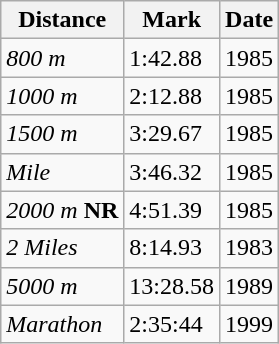<table class="wikitable">
<tr>
<th>Distance</th>
<th>Mark</th>
<th>Date</th>
</tr>
<tr>
<td><em>800 m</em></td>
<td>1:42.88</td>
<td>1985</td>
</tr>
<tr>
<td><em>1000 m</em></td>
<td>2:12.88</td>
<td>1985</td>
</tr>
<tr>
<td><em>1500 m</em></td>
<td>3:29.67</td>
<td>1985</td>
</tr>
<tr>
<td><em>Mile</em></td>
<td>3:46.32</td>
<td>1985</td>
</tr>
<tr>
<td><em>2000 m</em>   <strong>NR</strong></td>
<td>4:51.39</td>
<td>1985</td>
</tr>
<tr>
<td><em>2 Miles</em></td>
<td>8:14.93</td>
<td>1983</td>
</tr>
<tr>
<td><em>5000 m</em></td>
<td>13:28.58</td>
<td>1989</td>
</tr>
<tr>
<td><em>Marathon</em></td>
<td>2:35:44</td>
<td>1999</td>
</tr>
</table>
